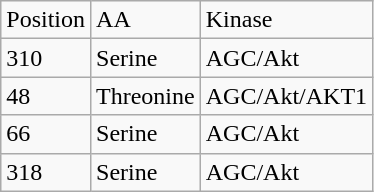<table class="wikitable">
<tr>
<td>Position</td>
<td>AA</td>
<td>Kinase</td>
</tr>
<tr>
<td>310</td>
<td>Serine</td>
<td>AGC/Akt</td>
</tr>
<tr>
<td>48</td>
<td>Threonine</td>
<td>AGC/Akt/AKT1</td>
</tr>
<tr>
<td>66</td>
<td>Serine</td>
<td>AGC/Akt</td>
</tr>
<tr>
<td>318</td>
<td>Serine</td>
<td>AGC/Akt</td>
</tr>
</table>
